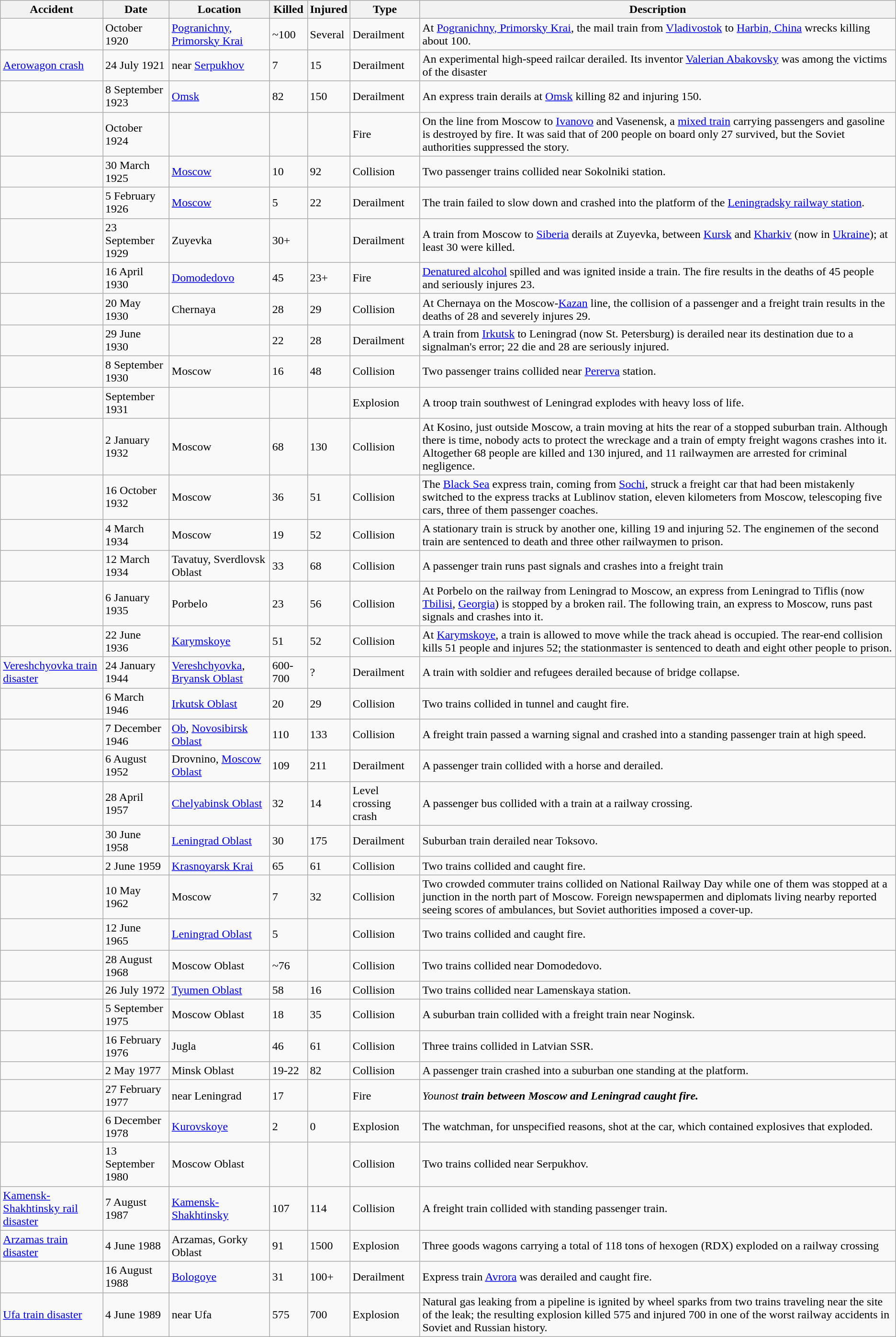<table class="wikitable">
<tr>
<th>Accident</th>
<th>Date</th>
<th>Location</th>
<th>Killed</th>
<th>Injured</th>
<th>Type</th>
<th>Description</th>
</tr>
<tr>
<td></td>
<td>October 1920</td>
<td><a href='#'>Pogranichny, Primorsky Krai</a></td>
<td>~100</td>
<td>Several</td>
<td>Derailment</td>
<td>At <a href='#'>Pogranichny, Primorsky Krai</a>, the mail train from <a href='#'>Vladivostok</a> to <a href='#'>Harbin, China</a> wrecks killing about 100.</td>
</tr>
<tr>
<td><a href='#'>Aerowagon crash</a></td>
<td>24 July 1921</td>
<td>near <a href='#'>Serpukhov</a></td>
<td>7</td>
<td>15</td>
<td>Derailment</td>
<td>An experimental high-speed railcar derailed. Its inventor <a href='#'>Valerian Abakovsky</a> was among the victims of the disaster</td>
</tr>
<tr>
<td></td>
<td>8 September 1923</td>
<td><a href='#'>Omsk</a></td>
<td>82</td>
<td>150</td>
<td>Derailment</td>
<td>An express train derails at <a href='#'>Omsk</a> killing 82 and injuring 150.</td>
</tr>
<tr>
<td></td>
<td>October 1924</td>
<td></td>
<td></td>
<td></td>
<td>Fire</td>
<td>On the line from Moscow to <a href='#'>Ivanovo</a> and Vasenensk,  a <a href='#'>mixed train</a> carrying passengers and gasoline is destroyed by fire. It was said that of 200 people on board only 27 survived, but the Soviet authorities suppressed the story.</td>
</tr>
<tr>
<td></td>
<td>30 March 1925</td>
<td><a href='#'>Moscow</a></td>
<td>10</td>
<td>92</td>
<td>Collision</td>
<td>Two passenger trains collided near Sokolniki station.</td>
</tr>
<tr>
<td></td>
<td>5 February 1926</td>
<td><a href='#'>Moscow</a></td>
<td>5</td>
<td>22</td>
<td>Derailment</td>
<td>The train failed to slow down and crashed into the platform of the <a href='#'>Leningradsky railway station</a>.</td>
</tr>
<tr>
<td></td>
<td>23 September 1929</td>
<td>Zuyevka</td>
<td>30+</td>
<td></td>
<td>Derailment</td>
<td>A train from Moscow to <a href='#'>Siberia</a> derails at Zuyevka,  between <a href='#'>Kursk</a> and <a href='#'>Kharkiv</a> (now in <a href='#'>Ukraine</a>); at least 30 were killed.</td>
</tr>
<tr>
<td></td>
<td>16 April 1930</td>
<td><a href='#'>Domodedovo</a></td>
<td>45</td>
<td>23+</td>
<td>Fire</td>
<td><a href='#'>Denatured alcohol</a> spilled and was ignited inside a train. The fire results in the deaths of 45 people and seriously injures 23.</td>
</tr>
<tr>
<td></td>
<td>20 May 1930</td>
<td>Chernaya</td>
<td>28</td>
<td>29</td>
<td>Collision</td>
<td>At Chernaya  on the Moscow-<a href='#'>Kazan</a> line, the collision of a passenger and a freight train results in the deaths of 28 and severely injures 29.</td>
</tr>
<tr>
<td></td>
<td>29 June 1930</td>
<td></td>
<td>22</td>
<td>28</td>
<td>Derailment</td>
<td>A train from <a href='#'>Irkutsk</a> to Leningrad (now St. Petersburg) is derailed near its destination due to a signalman's error; 22 die and 28 are seriously injured.</td>
</tr>
<tr>
<td></td>
<td>8 September 1930</td>
<td>Moscow</td>
<td>16</td>
<td>48</td>
<td>Collision</td>
<td>Two passenger trains collided near <a href='#'>Pererva</a> station.</td>
</tr>
<tr>
<td></td>
<td>September 1931</td>
<td></td>
<td></td>
<td></td>
<td>Explosion</td>
<td>A troop train southwest of Leningrad explodes with heavy loss of life.</td>
</tr>
<tr>
<td></td>
<td>2 January 1932</td>
<td>Moscow</td>
<td>68</td>
<td>130</td>
<td>Collision</td>
<td>At Kosino,  just outside Moscow, a train moving at  hits the rear of a stopped suburban train. Although there is time, nobody acts to protect the wreckage and a train of empty freight wagons crashes into it. Altogether 68 people are killed and 130 injured, and 11 railwaymen are arrested for criminal negligence.</td>
</tr>
<tr>
<td></td>
<td>16 October 1932</td>
<td>Moscow</td>
<td>36</td>
<td>51</td>
<td>Collision</td>
<td>The <a href='#'>Black Sea</a> express train, coming from <a href='#'>Sochi</a>, struck a freight car that had been mistakenly switched to the express tracks at Lublinov station, eleven kilometers from Moscow, telescoping five cars, three of them passenger coaches.</td>
</tr>
<tr>
<td></td>
<td>4 March 1934</td>
<td>Moscow</td>
<td>19</td>
<td>52</td>
<td>Collision</td>
<td>A stationary train is struck by another one, killing 19 and injuring 52. The enginemen of the second train are sentenced to death and three other railwaymen to prison.</td>
</tr>
<tr>
<td></td>
<td>12 March 1934</td>
<td>Tavatuy, Sverdlovsk Oblast</td>
<td>33</td>
<td>68</td>
<td>Collision</td>
<td>A passenger train runs past signals and crashes into a freight train</td>
</tr>
<tr>
<td></td>
<td>6 January 1935</td>
<td>Porbelo</td>
<td>23</td>
<td>56</td>
<td>Collision</td>
<td>At Porbelo  on the railway from Leningrad to Moscow, an express from Leningrad to Tiflis (now <a href='#'>Tbilisi</a>, <a href='#'>Georgia</a>) is stopped by a broken rail. The following train, an express to Moscow, runs past signals and crashes into it.</td>
</tr>
<tr>
<td></td>
<td>22 June 1936</td>
<td><a href='#'>Karymskoye</a></td>
<td>51</td>
<td>52</td>
<td>Collision</td>
<td>At <a href='#'>Karymskoye</a>, a train is allowed to move while the track ahead is occupied. The rear-end collision kills 51 people and injures 52; the stationmaster is sentenced to death and eight other people to prison.</td>
</tr>
<tr>
<td><a href='#'>Vereshchyovka train disaster</a></td>
<td>24 January 1944</td>
<td><a href='#'>Vereshchyovka</a>, <a href='#'>Bryansk Oblast</a></td>
<td>600-700</td>
<td>?</td>
<td>Derailment</td>
<td>A train with soldier and refugees derailed because of bridge collapse.</td>
</tr>
<tr>
<td></td>
<td>6 March 1946</td>
<td><a href='#'>Irkutsk Oblast</a></td>
<td>20</td>
<td>29</td>
<td>Collision</td>
<td>Two trains collided in tunnel and caught fire.</td>
</tr>
<tr>
<td></td>
<td>7 December 1946</td>
<td><a href='#'>Ob</a>, <a href='#'>Novosibirsk Oblast</a></td>
<td>110</td>
<td>133</td>
<td>Collision</td>
<td>A freight train passed a warning signal and crashed into a standing passenger train at high speed.</td>
</tr>
<tr>
<td></td>
<td>6 August 1952</td>
<td>Drovnino, <a href='#'>Moscow Oblast</a></td>
<td>109</td>
<td>211</td>
<td>Derailment</td>
<td>A passenger train collided with a horse and derailed.</td>
</tr>
<tr>
<td></td>
<td>28 April 1957</td>
<td><a href='#'>Chelyabinsk Oblast</a></td>
<td>32</td>
<td>14</td>
<td>Level crossing crash</td>
<td>A passenger bus collided with a train at a railway crossing.</td>
</tr>
<tr>
<td></td>
<td>30 June 1958</td>
<td><a href='#'>Leningrad Oblast</a></td>
<td>30</td>
<td>175</td>
<td>Derailment</td>
<td>Suburban train derailed near Toksovo.</td>
</tr>
<tr>
<td></td>
<td>2 June 1959</td>
<td><a href='#'>Krasnoyarsk Krai</a></td>
<td>65</td>
<td>61</td>
<td>Collision</td>
<td>Two trains collided and caught fire.</td>
</tr>
<tr>
<td></td>
<td>10 May 1962</td>
<td>Moscow</td>
<td>7</td>
<td>32</td>
<td>Collision</td>
<td>Two crowded commuter trains collided on National Railway Day while one of them was stopped at a junction in the north part of Moscow. Foreign newspapermen and diplomats living nearby reported seeing scores of ambulances, but Soviet authorities imposed a cover-up.</td>
</tr>
<tr>
<td></td>
<td>12 June 1965</td>
<td><a href='#'>Leningrad Oblast</a></td>
<td>5</td>
<td></td>
<td>Collision</td>
<td>Two trains collided and caught fire.</td>
</tr>
<tr>
<td></td>
<td>28 August 1968</td>
<td>Moscow Oblast</td>
<td>~76</td>
<td></td>
<td>Collision</td>
<td>Two trains collided near Domodedovo.</td>
</tr>
<tr>
<td></td>
<td>26 July 1972</td>
<td><a href='#'>Tyumen Oblast</a></td>
<td>58</td>
<td>16</td>
<td>Collision</td>
<td>Two trains collided near Lamenskaya station.</td>
</tr>
<tr>
<td></td>
<td>5 September 1975</td>
<td>Moscow Oblast</td>
<td>18</td>
<td>35</td>
<td>Collision</td>
<td>A suburban train collided with a freight train near Noginsk.</td>
</tr>
<tr>
<td></td>
<td>16 February 1976</td>
<td>Jugla</td>
<td>46</td>
<td>61</td>
<td>Collision</td>
<td>Three trains collided in Latvian SSR.</td>
</tr>
<tr>
<td></td>
<td>2 May 1977</td>
<td>Minsk Oblast</td>
<td>19-22</td>
<td>82</td>
<td>Collision</td>
<td>A passenger train crashed into a suburban one standing at the platform.</td>
</tr>
<tr>
<td></td>
<td>27 February 1977</td>
<td>near Leningrad</td>
<td>17</td>
<td></td>
<td>Fire</td>
<td><em>Younost<strong> train between Moscow and Leningrad caught fire.</td>
</tr>
<tr>
<td></td>
<td>6 December 1978</td>
<td><a href='#'>Kurovskoye</a></td>
<td>2</td>
<td>0</td>
<td>Explosion</td>
<td>The watchman, for unspecified reasons, shot at the car, which contained explosives that exploded.</td>
</tr>
<tr>
<td></td>
<td>13 September 1980</td>
<td>Moscow Oblast</td>
<td></td>
<td></td>
<td>Collision</td>
<td>Two trains collided near Serpukhov.</td>
</tr>
<tr>
<td><a href='#'>Kamensk-Shakhtinsky rail disaster</a></td>
<td>7 August 1987</td>
<td><a href='#'>Kamensk-Shakhtinsky</a></td>
<td>107</td>
<td>114</td>
<td>Collision</td>
<td>A freight train collided with standing passenger train.</td>
</tr>
<tr>
<td><a href='#'>Arzamas train disaster</a></td>
<td>4 June 1988</td>
<td>Arzamas, Gorky Oblast</td>
<td>91</td>
<td>1500</td>
<td>Explosion</td>
<td>Three goods wagons carrying a total of 118 tons of hexogen (RDX) exploded on a railway crossing</td>
</tr>
<tr>
<td></td>
<td>16 August 1988</td>
<td><a href='#'>Bologoye</a></td>
<td>31</td>
<td>100+</td>
<td>Derailment</td>
<td>Express train <a href='#'>Avrora</a> was derailed and caught fire.</td>
</tr>
<tr>
<td><a href='#'>Ufa train disaster</a></td>
<td>4 June 1989</td>
<td>near Ufa</td>
<td>575</td>
<td>700</td>
<td>Explosion</td>
<td>Natural gas leaking from a pipeline is ignited by wheel sparks from two trains traveling near the site of the leak; the resulting explosion killed 575 and injured 700 in one of the worst railway accidents in Soviet and Russian history.</td>
</tr>
</table>
